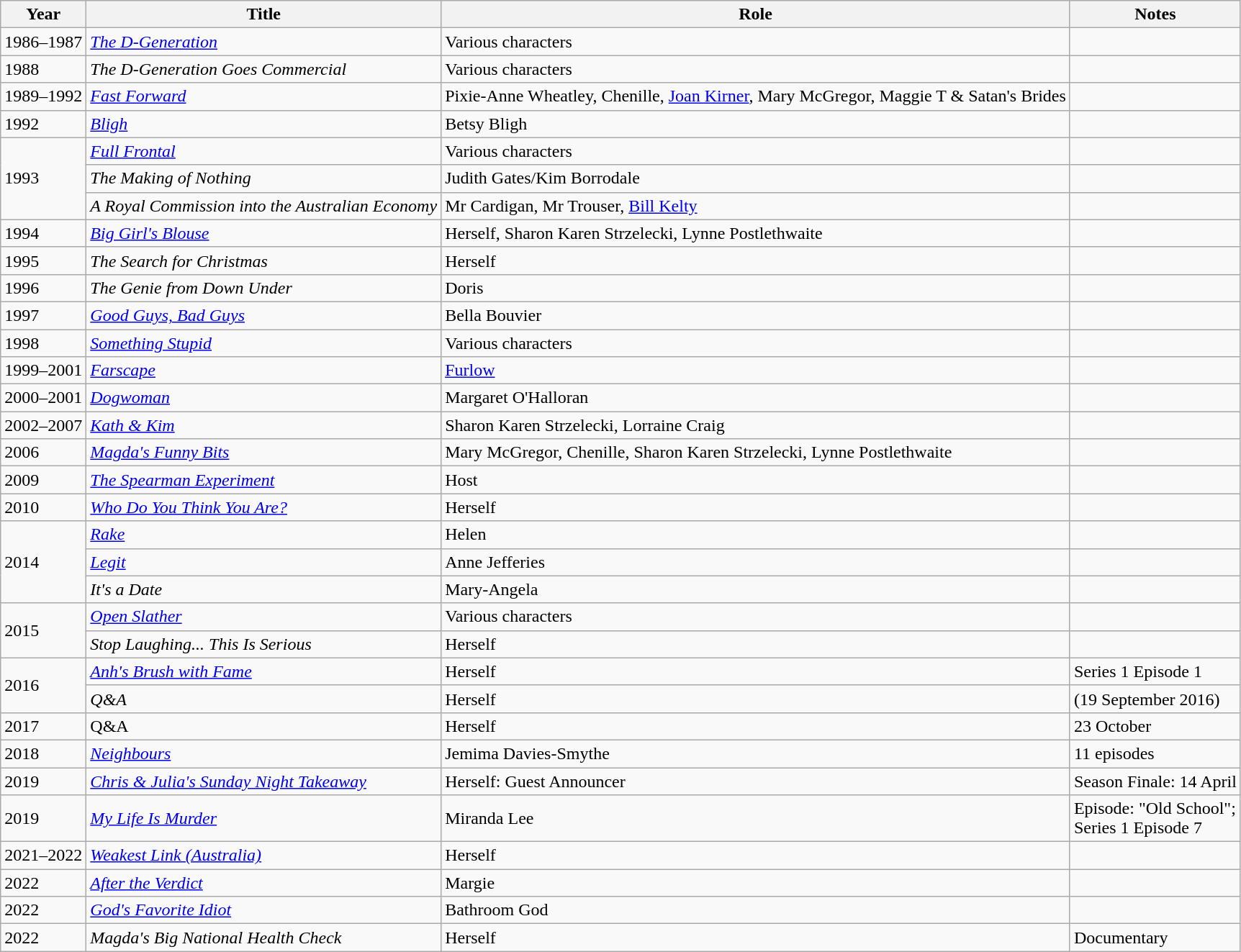<table class="wikitable sortable">
<tr>
<th>Year</th>
<th>Title</th>
<th>Role</th>
<th class = "unsortable">Notes</th>
</tr>
<tr>
<td>1986–1987</td>
<td data-sort-value="D-Generation, The"><em><a href='#'>The D-Generation</a></em></td>
<td>Various characters</td>
<td></td>
</tr>
<tr>
<td>1988</td>
<td data-sort-value="D-Generation Goes Commercial, The"><em>The D-Generation Goes Commercial</em></td>
<td>Various characters</td>
<td></td>
</tr>
<tr>
<td>1989–1992</td>
<td><em><a href='#'>Fast Forward</a></em></td>
<td>Pixie-Anne Wheatley, Chenille, <a href='#'>Joan Kirner</a>, Mary McGregor, Maggie T & Satan's Brides</td>
<td></td>
</tr>
<tr>
<td>1992</td>
<td><em><a href='#'>Bligh</a></em></td>
<td>Betsy Bligh</td>
<td></td>
</tr>
<tr>
<td rowspan=3>1993</td>
<td><em><a href='#'>Full Frontal</a></em></td>
<td>Various characters</td>
<td></td>
</tr>
<tr>
<td data-sort-value="Making of Nothing, The"><em>The Making of Nothing</em></td>
<td>Judith Gates/Kim Borrodale</td>
<td></td>
</tr>
<tr>
<td data-sort-value="Royal Commission into the Australian Economy, A"><em>A Royal Commission into the Australian Economy</em></td>
<td>Mr Cardigan, Mr Trouser, <a href='#'>Bill Kelty</a></td>
<td></td>
</tr>
<tr>
<td>1994</td>
<td><em><a href='#'>Big Girl's Blouse</a></em></td>
<td>Herself, Sharon Karen Strzelecki, Lynne Postlethwaite</td>
<td></td>
</tr>
<tr>
<td>1995</td>
<td data-sort-value="Search for Christmas, The"><em>The Search for Christmas</em></td>
<td>Herself</td>
<td></td>
</tr>
<tr>
<td>1996</td>
<td data-sort-value="Genie from Down Under, The"><em>The Genie from Down Under</em></td>
<td>Doris</td>
<td></td>
</tr>
<tr>
<td>1997</td>
<td><em><a href='#'>Good Guys, Bad Guys</a></em></td>
<td>Bella Bouvier</td>
<td></td>
</tr>
<tr>
<td>1998</td>
<td><em><a href='#'>Something Stupid</a></em></td>
<td>Various characters</td>
<td></td>
</tr>
<tr>
<td>1999–2001</td>
<td><em><a href='#'>Farscape</a></em></td>
<td><a href='#'>Furlow</a></td>
<td></td>
</tr>
<tr>
<td>2000–2001</td>
<td><em><a href='#'>Dogwoman</a></em></td>
<td>Margaret O'Halloran</td>
<td></td>
</tr>
<tr>
<td>2002–2007</td>
<td><em><a href='#'>Kath & Kim</a></em></td>
<td>Sharon Karen Strzelecki, Lorraine Craig</td>
<td></td>
</tr>
<tr>
<td>2006</td>
<td><em><a href='#'>Magda's Funny Bits</a></em></td>
<td>Mary McGregor, Chenille, Sharon Karen Strzelecki, Lynne Postlethwaite</td>
<td></td>
</tr>
<tr>
<td>2009</td>
<td data-sort-value="Spearman Experiment, The"><em><a href='#'>The Spearman Experiment</a></em></td>
<td>Host</td>
<td></td>
</tr>
<tr>
<td>2010</td>
<td><em><a href='#'>Who Do You Think You Are?</a></em></td>
<td>Herself</td>
<td></td>
</tr>
<tr>
<td rowspan=3>2014</td>
<td><em><a href='#'>Rake</a></em></td>
<td>Helen</td>
<td></td>
</tr>
<tr>
<td><em><a href='#'>Legit</a></em></td>
<td>Anne Jefferies</td>
<td></td>
</tr>
<tr>
<td><em>It's a Date</em></td>
<td>Mary-Angela</td>
<td></td>
</tr>
<tr>
<td rowspan=2>2015</td>
<td><em><a href='#'>Open Slather</a></em></td>
<td>Various characters</td>
<td></td>
</tr>
<tr>
<td><em>Stop Laughing... This Is Serious</em></td>
<td>Herself</td>
<td></td>
</tr>
<tr>
<td rowspan=2>2016</td>
<td><em><a href='#'>Anh's Brush with Fame</a></em></td>
<td>Herself</td>
<td>Series 1 Episode 1</td>
</tr>
<tr>
<td><em>Q&A</em></td>
<td>Herself</td>
<td>(19 September 2016)</td>
</tr>
<tr>
<td>2017</td>
<td>Q&A</td>
<td>Herself</td>
<td>23 October</td>
</tr>
<tr>
<td>2018</td>
<td><em><a href='#'>Neighbours</a></em></td>
<td>Jemima Davies-Smythe</td>
<td>11 episodes</td>
</tr>
<tr>
<td>2019</td>
<td><em><a href='#'>Chris & Julia's Sunday Night Takeaway</a></em></td>
<td>Herself: Guest Announcer</td>
<td>Season Finale: 14 April</td>
</tr>
<tr>
<td>2019</td>
<td><em><a href='#'>My Life Is Murder</a></em></td>
<td>Miranda Lee</td>
<td>Episode: "Old School";<br>Series 1 Episode 7</td>
</tr>
<tr>
<td>2021–2022</td>
<td><em><a href='#'>Weakest Link (Australia)</a></em></td>
<td>Herself</td>
<td></td>
</tr>
<tr>
<td>2022</td>
<td><em><a href='#'>After the Verdict</a></em></td>
<td>Margie</td>
<td></td>
</tr>
<tr>
<td>2022</td>
<td><em><a href='#'>God's Favorite Idiot</a></em></td>
<td>Bathroom God</td>
</tr>
<tr>
<td>2022</td>
<td><em>Magda's Big National Health Check</em></td>
<td>Herself</td>
<td>Documentary</td>
</tr>
</table>
